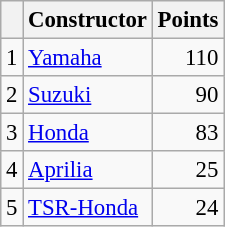<table class="wikitable" style="font-size: 95%;">
<tr>
<th></th>
<th>Constructor</th>
<th>Points</th>
</tr>
<tr>
<td align=center>1</td>
<td> <a href='#'>Yamaha</a></td>
<td align=right>110</td>
</tr>
<tr>
<td align=center>2</td>
<td> <a href='#'>Suzuki</a></td>
<td align=right>90</td>
</tr>
<tr>
<td align=center>3</td>
<td> <a href='#'>Honda</a></td>
<td align=right>83</td>
</tr>
<tr>
<td align=center>4</td>
<td> <a href='#'>Aprilia</a></td>
<td align=right>25</td>
</tr>
<tr>
<td align=center>5</td>
<td> <a href='#'>TSR-Honda</a></td>
<td align=right>24</td>
</tr>
</table>
